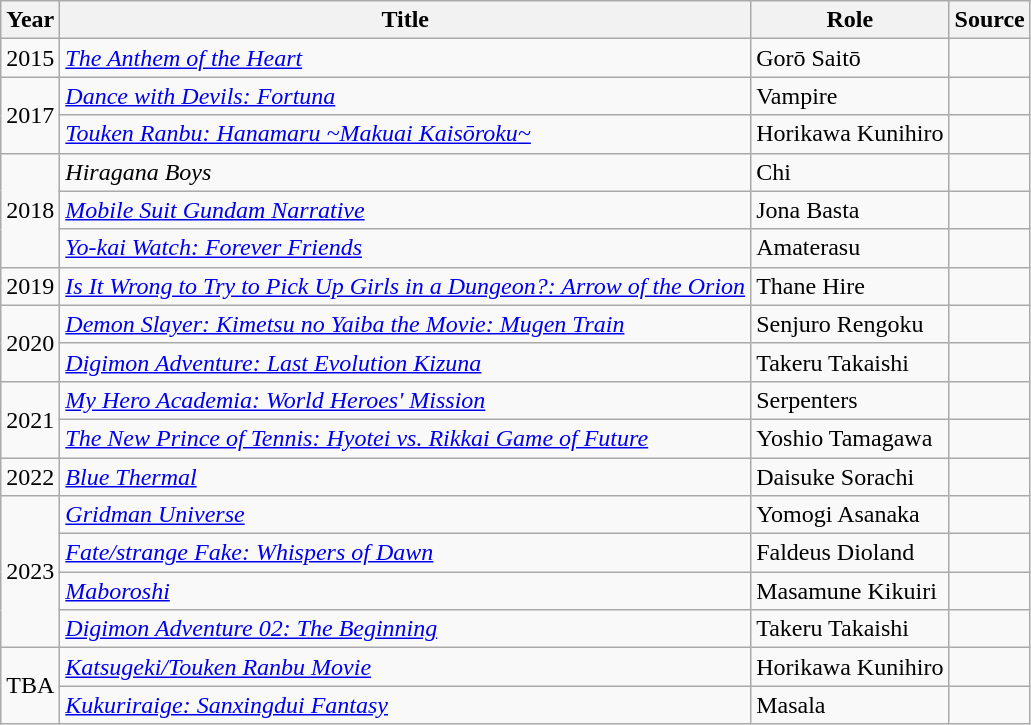<table class="wikitable source">
<tr>
<th>Year</th>
<th>Title</th>
<th>Role</th>
<th class="unsortable">Source</th>
</tr>
<tr>
<td>2015</td>
<td><em><a href='#'>The Anthem of the Heart</a></em></td>
<td>Gorō Saitō</td>
<td></td>
</tr>
<tr>
<td rowspan="2">2017</td>
<td><em><a href='#'>Dance with Devils: Fortuna</a></em></td>
<td>Vampire</td>
<td></td>
</tr>
<tr>
<td><em><a href='#'>Touken Ranbu: Hanamaru ~Makuai Kaisōroku~</a></em></td>
<td>Horikawa Kunihiro</td>
<td></td>
</tr>
<tr>
<td rowspan="3">2018</td>
<td><em>Hiragana Boys </em></td>
<td>Chi</td>
<td></td>
</tr>
<tr>
<td><em><a href='#'>Mobile Suit Gundam Narrative</a></em></td>
<td>Jona Basta</td>
<td></td>
</tr>
<tr>
<td><em><a href='#'>Yo-kai Watch: Forever Friends</a></em></td>
<td>Amaterasu</td>
<td></td>
</tr>
<tr>
<td>2019</td>
<td><em><a href='#'>Is It Wrong to Try to Pick Up Girls in a Dungeon?: Arrow of the Orion</a></em></td>
<td>Thane Hire</td>
<td></td>
</tr>
<tr>
<td rowspan="2">2020</td>
<td><em><a href='#'>Demon Slayer: Kimetsu no Yaiba the Movie: Mugen Train</a></em></td>
<td>Senjuro Rengoku</td>
<td></td>
</tr>
<tr>
<td><em><a href='#'>Digimon Adventure: Last Evolution Kizuna</a></em></td>
<td>Takeru Takaishi</td>
<td></td>
</tr>
<tr>
<td rowspan="2">2021</td>
<td><em><a href='#'>My Hero Academia: World Heroes' Mission</a></em></td>
<td>Serpenters</td>
<td></td>
</tr>
<tr>
<td><em><a href='#'>The New Prince of Tennis: Hyotei vs. Rikkai Game of Future</a></em></td>
<td>Yoshio Tamagawa</td>
<td></td>
</tr>
<tr>
<td>2022</td>
<td><em><a href='#'>Blue Thermal</a></em></td>
<td>Daisuke Sorachi</td>
<td></td>
</tr>
<tr>
<td rowspan="4">2023</td>
<td><em><a href='#'>Gridman Universe</a></em></td>
<td>Yomogi Asanaka</td>
<td></td>
</tr>
<tr>
<td><em><a href='#'>Fate/strange Fake: Whispers of Dawn</a></em></td>
<td>Faldeus Dioland</td>
<td></td>
</tr>
<tr>
<td><em><a href='#'>Maboroshi</a></em></td>
<td>Masamune Kikuiri</td>
<td></td>
</tr>
<tr>
<td><em><a href='#'>Digimon Adventure 02: The Beginning</a></em></td>
<td>Takeru Takaishi</td>
<td></td>
</tr>
<tr>
<td rowspan="2">TBA</td>
<td><em><a href='#'>Katsugeki/Touken Ranbu Movie</a></em></td>
<td>Horikawa Kunihiro</td>
<td></td>
</tr>
<tr>
<td><em><a href='#'>Kukuriraige: Sanxingdui Fantasy</a></em></td>
<td>Masala</td>
<td></td>
</tr>
</table>
